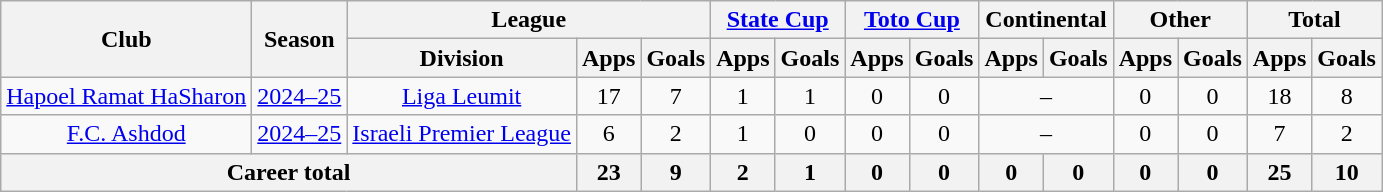<table class="wikitable" style="text-align: center">
<tr>
<th rowspan="2">Club</th>
<th rowspan="2">Season</th>
<th colspan="3">League</th>
<th colspan="2"><a href='#'>State Cup</a></th>
<th colspan="2"><a href='#'>Toto Cup</a></th>
<th colspan="2">Continental</th>
<th colspan="2">Other</th>
<th colspan="2">Total</th>
</tr>
<tr>
<th>Division</th>
<th>Apps</th>
<th>Goals</th>
<th>Apps</th>
<th>Goals</th>
<th>Apps</th>
<th>Goals</th>
<th>Apps</th>
<th>Goals</th>
<th>Apps</th>
<th>Goals</th>
<th>Apps</th>
<th>Goals</th>
</tr>
<tr>
<td rowspan="1"><a href='#'>Hapoel Ramat HaSharon</a></td>
<td><a href='#'>2024–25</a></td>
<td rowspan="1"><a href='#'>Liga Leumit</a></td>
<td>17</td>
<td>7</td>
<td>1</td>
<td>1</td>
<td>0</td>
<td>0</td>
<td colspan="2">–</td>
<td>0</td>
<td>0</td>
<td>18</td>
<td>8</td>
</tr>
<tr>
<td rowspan="1"><a href='#'>F.C. Ashdod</a></td>
<td><a href='#'>2024–25</a></td>
<td rowspan="1"><a href='#'>Israeli Premier League</a></td>
<td>6</td>
<td>2</td>
<td>1</td>
<td>0</td>
<td>0</td>
<td>0</td>
<td colspan="2">–</td>
<td>0</td>
<td>0</td>
<td>7</td>
<td>2</td>
</tr>
<tr>
<th colspan="3"><strong>Career total</strong></th>
<th>23</th>
<th>9</th>
<th>2</th>
<th>1</th>
<th>0</th>
<th>0</th>
<th>0</th>
<th>0</th>
<th>0</th>
<th>0</th>
<th>25</th>
<th>10</th>
</tr>
</table>
